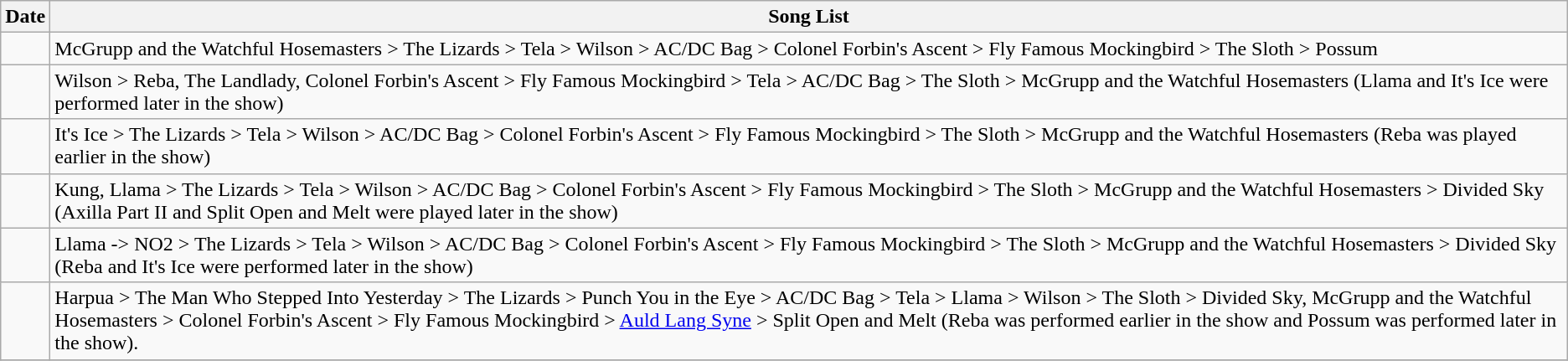<table class="wikitable">
<tr>
<th>Date</th>
<th>Song List</th>
</tr>
<tr>
<td></td>
<td>McGrupp and the Watchful Hosemasters > The Lizards > Tela > Wilson > AC/DC Bag > Colonel Forbin's Ascent > Fly Famous Mockingbird > The Sloth > Possum</td>
</tr>
<tr>
<td></td>
<td>Wilson > Reba, The Landlady, Colonel Forbin's Ascent > Fly Famous Mockingbird > Tela > AC/DC Bag > The Sloth > McGrupp and the Watchful Hosemasters (Llama and It's Ice were performed later in the show)</td>
</tr>
<tr>
<td></td>
<td>It's Ice > The Lizards > Tela > Wilson > AC/DC Bag > Colonel Forbin's Ascent > Fly Famous Mockingbird > The Sloth > McGrupp and the Watchful Hosemasters (Reba was played earlier in the show)</td>
</tr>
<tr>
<td></td>
<td>Kung, Llama > The Lizards > Tela > Wilson > AC/DC Bag > Colonel Forbin's Ascent > Fly Famous Mockingbird > The Sloth > McGrupp and the Watchful Hosemasters > Divided Sky  (Axilla Part II and Split Open and Melt were played later in the show)</td>
</tr>
<tr>
<td></td>
<td>Llama -> NO2 > The Lizards > Tela > Wilson > AC/DC Bag > Colonel Forbin's Ascent > Fly Famous Mockingbird > The Sloth > McGrupp and the Watchful Hosemasters > Divided Sky (Reba and It's Ice were performed later in the show)</td>
</tr>
<tr>
<td></td>
<td>Harpua > The Man Who Stepped Into Yesterday > The Lizards > Punch You in the Eye > AC/DC Bag > Tela > Llama > Wilson > The Sloth > Divided Sky, McGrupp and the Watchful Hosemasters > Colonel Forbin's Ascent > Fly Famous Mockingbird > <a href='#'>Auld Lang Syne</a> > Split Open and Melt (Reba was performed earlier in the show and Possum was performed later in the show).</td>
</tr>
<tr>
</tr>
</table>
